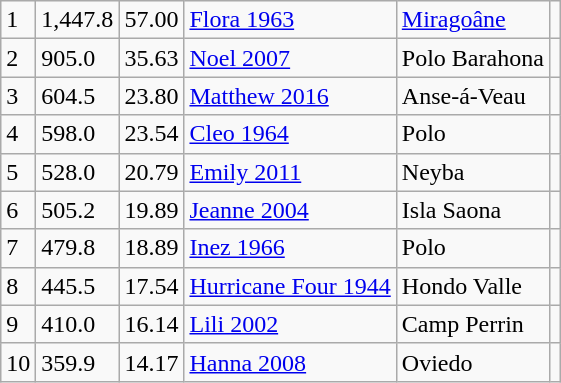<table class="wikitable" align="center" style "float:right; clear:right">
<tr>
<td>1</td>
<td>1,447.8</td>
<td>57.00</td>
<td><a href='#'>Flora 1963</a></td>
<td><a href='#'>Miragoâne</a></td>
<td></td>
</tr>
<tr>
<td>2</td>
<td>905.0</td>
<td>35.63</td>
<td><a href='#'>Noel 2007</a></td>
<td>Polo Barahona</td>
<td></td>
</tr>
<tr>
<td>3</td>
<td>604.5</td>
<td>23.80</td>
<td><a href='#'>Matthew 2016</a></td>
<td>Anse-á-Veau</td>
<td></td>
</tr>
<tr>
<td>4</td>
<td>598.0</td>
<td>23.54</td>
<td><a href='#'>Cleo 1964</a></td>
<td>Polo</td>
<td></td>
</tr>
<tr>
<td>5</td>
<td>528.0</td>
<td>20.79</td>
<td><a href='#'>Emily 2011</a></td>
<td>Neyba</td>
<td></td>
</tr>
<tr>
<td>6</td>
<td>505.2</td>
<td>19.89</td>
<td><a href='#'>Jeanne 2004</a></td>
<td>Isla Saona</td>
<td></td>
</tr>
<tr>
<td>7</td>
<td>479.8</td>
<td>18.89</td>
<td><a href='#'>Inez 1966</a></td>
<td>Polo</td>
<td></td>
</tr>
<tr>
<td>8</td>
<td>445.5</td>
<td>17.54</td>
<td><a href='#'>Hurricane Four 1944</a></td>
<td>Hondo Valle</td>
<td></td>
</tr>
<tr>
<td>9</td>
<td>410.0</td>
<td>16.14</td>
<td><a href='#'>Lili 2002</a></td>
<td>Camp Perrin</td>
<td></td>
</tr>
<tr>
<td>10</td>
<td>359.9</td>
<td>14.17</td>
<td><a href='#'>Hanna 2008</a></td>
<td>Oviedo</td>
<td></td>
</tr>
</table>
